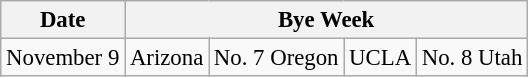<table class="wikitable" style="font-size:95%;">
<tr>
<th>Date</th>
<th colspan="4">Bye Week</th>
</tr>
<tr>
<td>November 9</td>
<td>Arizona</td>
<td>No. 7 Oregon</td>
<td>UCLA</td>
<td>No. 8 Utah</td>
</tr>
</table>
